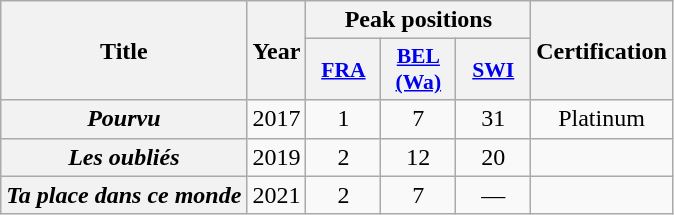<table class="wikitable plainrowheaders" style="text-align:center">
<tr>
<th scope="col" rowspan="2">Title</th>
<th scope="col" rowspan="2">Year</th>
<th scope="col" colspan="3">Peak positions</th>
<th scope="col" rowspan="2">Certification</th>
</tr>
<tr>
<th scope="col" style="width:3em;font-size:90%;"><a href='#'>FRA</a><br></th>
<th scope="col" style="width:3em;font-size:90%;"><a href='#'>BEL <br>(Wa)</a><br></th>
<th scope="col" style="width:3em;font-size:90%;"><a href='#'>SWI</a><br></th>
</tr>
<tr>
<th scope="row"><em>Pourvu</em></th>
<td>2017</td>
<td>1</td>
<td>7</td>
<td>31</td>
<td>Platinum</td>
</tr>
<tr>
<th scope="row"><em>Les oubliés</em></th>
<td>2019</td>
<td>2</td>
<td>12</td>
<td>20</td>
<td></td>
</tr>
<tr>
<th scope="row"><em>Ta place dans ce monde</em></th>
<td>2021</td>
<td>2<br></td>
<td>7</td>
<td>—</td>
<td></td>
</tr>
</table>
